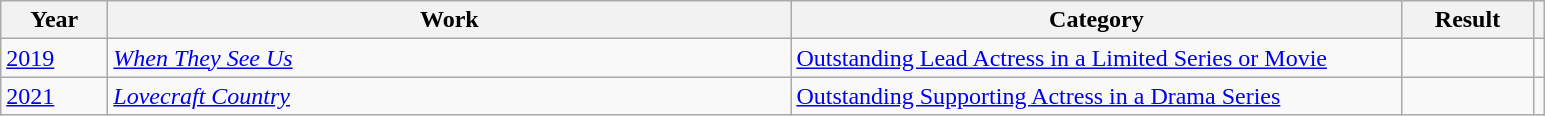<table class="wikitable">
<tr>
<th scope="col" style="width:4em;">Year</th>
<th scope="col" style="width:28em;">Work</th>
<th scope="col" style="width:25em;">Category</th>
<th scope="col" style="width:5em;">Result</th>
<th></th>
</tr>
<tr>
<td><a href='#'>2019</a></td>
<td><em><a href='#'>When They See Us</a></em></td>
<td><a href='#'>Outstanding Lead Actress in a Limited Series or Movie</a></td>
<td></td>
<td></td>
</tr>
<tr>
<td><a href='#'>2021</a></td>
<td><em><a href='#'>Lovecraft Country</a></em></td>
<td><a href='#'>Outstanding Supporting Actress in a Drama Series</a></td>
<td></td>
<td></td>
</tr>
</table>
